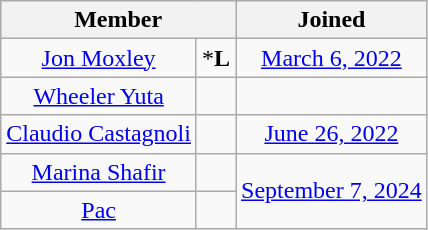<table class="wikitable sortable" style="text-align:center;">
<tr>
<th colspan="2">Member</th>
<th>Joined</th>
</tr>
<tr>
<td><a href='#'>Jon Moxley</a></td>
<td>*<strong>L</strong></td>
<td><a href='#'>March 6, 2022</a></td>
</tr>
<tr>
<td><a href='#'>Wheeler Yuta</a></td>
<td></td>
<td></td>
</tr>
<tr>
<td><a href='#'>Claudio Castagnoli</a></td>
<td></td>
<td><a href='#'>June 26, 2022</a></td>
</tr>
<tr>
<td><a href='#'>Marina Shafir</a></td>
<td></td>
<td rowspan="2"><a href='#'>September 7, 2024</a></td>
</tr>
<tr>
<td><a href='#'>Pac</a></td>
<td></td>
</tr>
</table>
